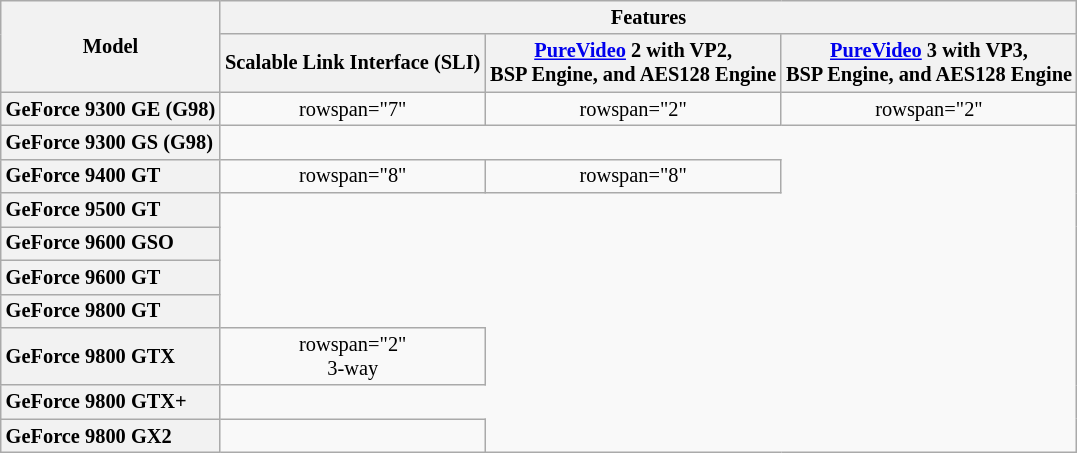<table class="mw-datatable wikitable sortable sort-under" style="font-size:85%; text-align:center;">
<tr>
<th rowspan="2">Model</th>
<th colspan="3">Features</th>
</tr>
<tr>
<th>Scalable Link Interface (SLI)</th>
<th><a href='#'>PureVideo</a> 2 with VP2,<br>BSP Engine, and AES128 Engine</th>
<th><a href='#'>PureVideo</a> 3 with VP3,<br>BSP Engine, and AES128 Engine</th>
</tr>
<tr>
<th style="text-align:left;">GeForce 9300 GE (G98)</th>
<td>rowspan="7" </td>
<td>rowspan="2" </td>
<td>rowspan="2" </td>
</tr>
<tr>
<th style="text-align:left;">GeForce 9300 GS (G98)</th>
</tr>
<tr>
<th style="text-align:left;">GeForce 9400 GT</th>
<td>rowspan="8" </td>
<td>rowspan="8" </td>
</tr>
<tr>
<th style="text-align:left;">GeForce 9500 GT</th>
</tr>
<tr>
<th style="text-align:left;">GeForce 9600 GSO</th>
</tr>
<tr>
<th style="text-align:left;">GeForce 9600 GT</th>
</tr>
<tr>
<th style="text-align:left;">GeForce 9800 GT</th>
</tr>
<tr>
<th style="text-align:left;">GeForce 9800 GTX</th>
<td>rowspan="2" <br>3-way</td>
</tr>
<tr>
<th style="text-align:left;">GeForce 9800 GTX+</th>
</tr>
<tr>
<th style="text-align:left;">GeForce 9800 GX2</th>
<td></td>
</tr>
</table>
